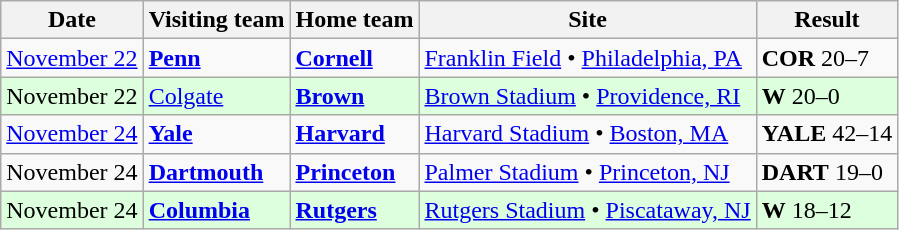<table class="wikitable">
<tr>
<th>Date</th>
<th>Visiting team</th>
<th>Home team</th>
<th>Site</th>
<th>Result</th>
</tr>
<tr>
<td><a href='#'>November 22</a></td>
<td><strong><a href='#'>Penn</a></strong></td>
<td><strong><a href='#'>Cornell</a></strong></td>
<td><a href='#'>Franklin Field</a> • <a href='#'>Philadelphia, PA</a></td>
<td><strong>COR</strong> 20–7</td>
</tr>
<tr style="background:#DDFFDD;">
<td>November 22</td>
<td><a href='#'>Colgate</a></td>
<td><strong><a href='#'>Brown</a></strong></td>
<td><a href='#'>Brown Stadium</a> • <a href='#'>Providence, RI</a></td>
<td><strong>W</strong> 20–0</td>
</tr>
<tr>
<td><a href='#'>November 24</a></td>
<td><strong><a href='#'>Yale</a></strong></td>
<td><strong><a href='#'>Harvard</a></strong></td>
<td><a href='#'>Harvard Stadium</a> • <a href='#'>Boston, MA</a></td>
<td><strong>YALE</strong> 42–14</td>
</tr>
<tr>
<td>November 24</td>
<td><strong><a href='#'>Dartmouth</a></strong></td>
<td><strong><a href='#'>Princeton</a></strong></td>
<td><a href='#'>Palmer Stadium</a> • <a href='#'>Princeton, NJ</a></td>
<td><strong>DART</strong> 19–0</td>
</tr>
<tr style="background:#DDFFDD;">
<td>November 24</td>
<td><strong><a href='#'>Columbia</a></strong></td>
<td><strong><a href='#'>Rutgers</a></strong></td>
<td><a href='#'>Rutgers Stadium</a> • <a href='#'>Piscataway, NJ</a></td>
<td><strong>W</strong> 18–12</td>
</tr>
</table>
